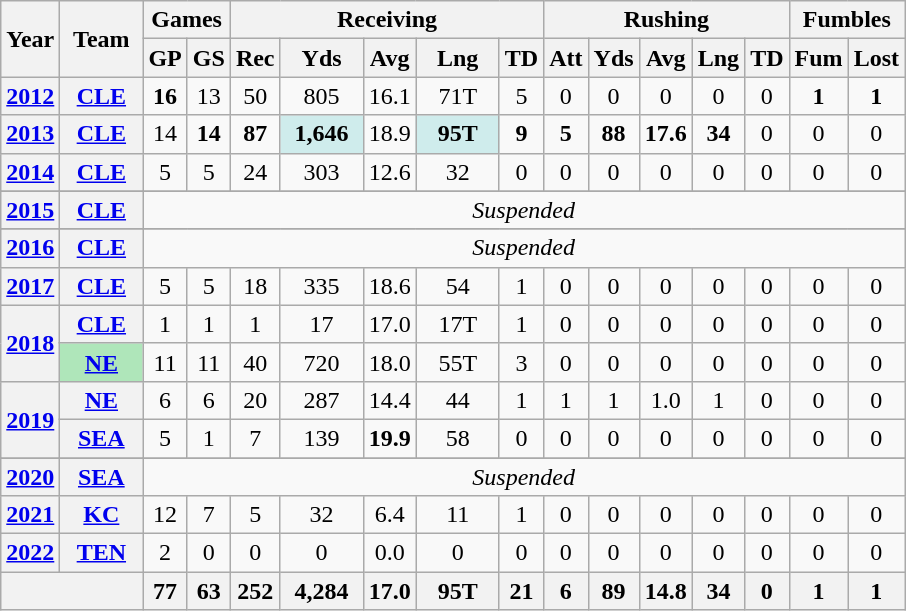<table class="wikitable" style="text-align: center;">
<tr>
<th rowspan="2">Year</th>
<th rowspan="2">Team</th>
<th colspan="2">Games</th>
<th colspan="5">Receiving</th>
<th colspan="5">Rushing</th>
<th colspan="2">Fumbles</th>
</tr>
<tr>
<th>GP</th>
<th>GS</th>
<th>Rec</th>
<th>Yds</th>
<th>Avg</th>
<th>Lng</th>
<th>TD</th>
<th>Att</th>
<th>Yds</th>
<th>Avg</th>
<th>Lng</th>
<th>TD</th>
<th>Fum</th>
<th>Lost</th>
</tr>
<tr>
<th><a href='#'>2012</a></th>
<th><a href='#'>CLE</a></th>
<td><strong>16</strong></td>
<td>13</td>
<td>50</td>
<td>805</td>
<td>16.1</td>
<td>71T</td>
<td>5</td>
<td>0</td>
<td>0</td>
<td>0</td>
<td>0</td>
<td>0</td>
<td><strong>1</strong></td>
<td><strong>1</strong></td>
</tr>
<tr>
<th><a href='#'>2013</a></th>
<th><a href='#'>CLE</a></th>
<td>14</td>
<td><strong>14</strong></td>
<td><strong>87</strong></td>
<td style="background:#cfecec; width:3em;"><strong>1,646</strong></td>
<td>18.9</td>
<td style="background:#cfecec; width:3em;"><strong>95T</strong></td>
<td><strong>9</strong></td>
<td><strong>5</strong></td>
<td><strong>88</strong></td>
<td><strong>17.6</strong></td>
<td><strong>34</strong></td>
<td>0</td>
<td>0</td>
<td>0</td>
</tr>
<tr>
<th><a href='#'>2014</a></th>
<th><a href='#'>CLE</a></th>
<td>5</td>
<td>5</td>
<td>24</td>
<td>303</td>
<td>12.6</td>
<td>32</td>
<td>0</td>
<td>0</td>
<td>0</td>
<td>0</td>
<td>0</td>
<td>0</td>
<td>0</td>
<td>0</td>
</tr>
<tr>
</tr>
<tr align=center>
<th><a href='#'>2015</a></th>
<th><a href='#'>CLE</a></th>
<td colspan="14"><em>Suspended</em></td>
</tr>
<tr>
</tr>
<tr align=center>
<th><a href='#'>2016</a></th>
<th><a href='#'>CLE</a></th>
<td colspan="14"><em>Suspended</em></td>
</tr>
<tr>
<th><a href='#'>2017</a></th>
<th><a href='#'>CLE</a></th>
<td>5</td>
<td>5</td>
<td>18</td>
<td>335</td>
<td>18.6</td>
<td>54</td>
<td>1</td>
<td>0</td>
<td>0</td>
<td>0</td>
<td>0</td>
<td>0</td>
<td>0</td>
<td>0</td>
</tr>
<tr align=center>
<th rowspan="2"><a href='#'>2018</a></th>
<th><a href='#'>CLE</a></th>
<td>1</td>
<td>1</td>
<td>1</td>
<td>17</td>
<td>17.0</td>
<td>17T</td>
<td>1</td>
<td>0</td>
<td>0</td>
<td>0</td>
<td>0</td>
<td>0</td>
<td>0</td>
<td>0</td>
</tr>
<tr align=center>
<th style="background:#afe6ba; width:3em;"><a href='#'>NE</a></th>
<td>11</td>
<td>11</td>
<td>40</td>
<td>720</td>
<td>18.0</td>
<td>55T</td>
<td>3</td>
<td>0</td>
<td>0</td>
<td>0</td>
<td>0</td>
<td>0</td>
<td>0</td>
<td>0</td>
</tr>
<tr align=center>
<th rowspan="2"><a href='#'>2019</a></th>
<th><a href='#'>NE</a></th>
<td>6</td>
<td>6</td>
<td>20</td>
<td>287</td>
<td>14.4</td>
<td>44</td>
<td>1</td>
<td>1</td>
<td>1</td>
<td>1.0</td>
<td>1</td>
<td>0</td>
<td>0</td>
<td>0</td>
</tr>
<tr align=center>
<th><a href='#'>SEA</a></th>
<td>5</td>
<td>1</td>
<td>7</td>
<td>139</td>
<td><strong>19.9</strong></td>
<td>58</td>
<td>0</td>
<td>0</td>
<td>0</td>
<td>0</td>
<td>0</td>
<td>0</td>
<td>0</td>
<td>0</td>
</tr>
<tr>
</tr>
<tr align=center>
<th><a href='#'>2020</a></th>
<th><a href='#'>SEA</a></th>
<td colspan="14"><em>Suspended</em></td>
</tr>
<tr>
<th><a href='#'>2021</a></th>
<th><a href='#'>KC</a></th>
<td>12</td>
<td>7</td>
<td>5</td>
<td>32</td>
<td>6.4</td>
<td>11</td>
<td>1</td>
<td>0</td>
<td>0</td>
<td>0</td>
<td>0</td>
<td>0</td>
<td>0</td>
<td>0</td>
</tr>
<tr>
<th><a href='#'>2022</a></th>
<th><a href='#'>TEN</a></th>
<td>2</td>
<td>0</td>
<td>0</td>
<td>0</td>
<td>0.0</td>
<td>0</td>
<td>0</td>
<td>0</td>
<td>0</td>
<td>0</td>
<td>0</td>
<td>0</td>
<td>0</td>
<td>0</td>
</tr>
<tr>
<th colspan="2"></th>
<th>77</th>
<th>63</th>
<th>252</th>
<th>4,284</th>
<th>17.0</th>
<th>95T</th>
<th>21</th>
<th>6</th>
<th>89</th>
<th>14.8</th>
<th>34</th>
<th>0</th>
<th>1</th>
<th>1</th>
</tr>
</table>
